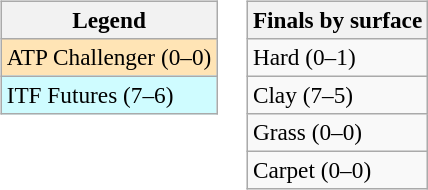<table>
<tr valign=top>
<td><br><table class=wikitable style=font-size:97%>
<tr>
<th>Legend</th>
</tr>
<tr bgcolor=moccasin>
<td>ATP Challenger (0–0)</td>
</tr>
<tr bgcolor=cffcff>
<td>ITF Futures (7–6)</td>
</tr>
</table>
</td>
<td><br><table class=wikitable style=font-size:97%>
<tr>
<th>Finals by surface</th>
</tr>
<tr>
<td>Hard (0–1)</td>
</tr>
<tr>
<td>Clay (7–5)</td>
</tr>
<tr>
<td>Grass (0–0)</td>
</tr>
<tr>
<td>Carpet (0–0)</td>
</tr>
</table>
</td>
</tr>
</table>
